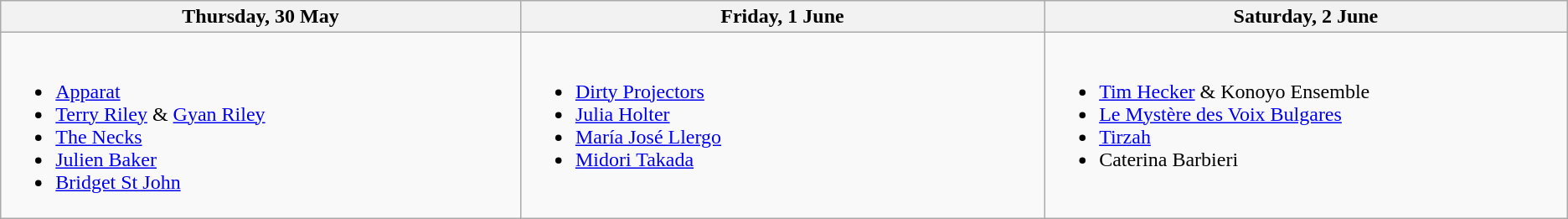<table class="wikitable">
<tr>
<th width="500">Thursday, 30 May</th>
<th width="500">Friday, 1 June</th>
<th width="500">Saturday, 2 June</th>
</tr>
<tr valign="top">
<td><br><ul><li><a href='#'>Apparat</a></li><li><a href='#'>Terry Riley</a> & <a href='#'>Gyan Riley</a></li><li><a href='#'>The Necks</a></li><li><a href='#'>Julien Baker</a></li><li><a href='#'>Bridget St John</a></li></ul></td>
<td><br><ul><li><a href='#'>Dirty Projectors</a></li><li><a href='#'>Julia Holter</a></li><li><a href='#'>María José Llergo</a></li><li><a href='#'>Midori Takada</a></li></ul></td>
<td><br><ul><li><a href='#'>Tim Hecker</a> & Konoyo Ensemble</li><li><a href='#'>Le Mystère des Voix Bulgares</a></li><li><a href='#'>Tirzah</a></li><li>Caterina Barbieri</li></ul></td>
</tr>
</table>
